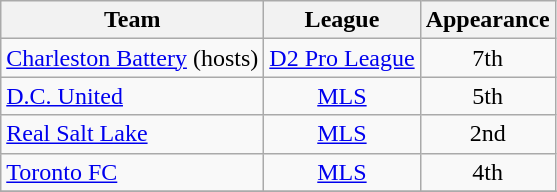<table class="wikitable sortable" style="text-align:center">
<tr>
<th>Team</th>
<th>League</th>
<th>Appearance</th>
</tr>
<tr>
<td style="text-align:left;"> <a href='#'>Charleston Battery</a> (hosts)</td>
<td><a href='#'>D2 Pro League</a></td>
<td>7th</td>
</tr>
<tr>
<td style="text-align:left;"> <a href='#'>D.C. United</a></td>
<td><a href='#'>MLS</a></td>
<td>5th</td>
</tr>
<tr>
<td style="text-align:left;"> <a href='#'>Real Salt Lake</a></td>
<td><a href='#'>MLS</a></td>
<td>2nd</td>
</tr>
<tr>
<td style="text-align:left;"> <a href='#'>Toronto FC</a></td>
<td><a href='#'>MLS</a></td>
<td>4th</td>
</tr>
<tr>
</tr>
</table>
